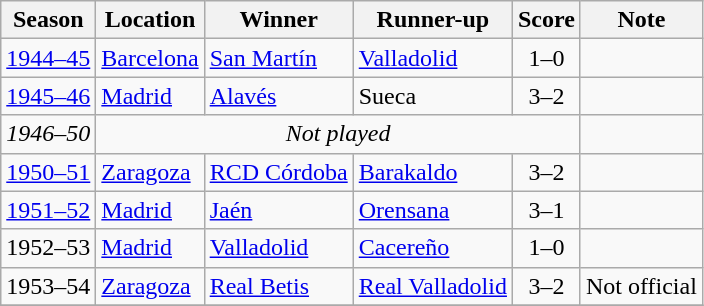<table class="wikitable">
<tr>
<th>Season</th>
<th>Location</th>
<th>Winner</th>
<th>Runner-up</th>
<th>Score</th>
<th>Note</th>
</tr>
<tr>
<td><a href='#'>1944–45</a></td>
<td><a href='#'>Barcelona</a></td>
<td><a href='#'>San Martín</a></td>
<td><a href='#'>Valladolid</a></td>
<td align=center>1–0</td>
<td></td>
</tr>
<tr>
<td><a href='#'>1945–46</a></td>
<td><a href='#'>Madrid</a></td>
<td><a href='#'>Alavés</a></td>
<td>Sueca</td>
<td align=center>3–2</td>
<td></td>
</tr>
<tr>
<td><em>1946–50</em></td>
<td colspan="4" style="text-align:center;"><em>Not played</em></td>
</tr>
<tr>
<td><a href='#'>1950–51</a></td>
<td><a href='#'>Zaragoza</a></td>
<td><a href='#'>RCD Córdoba</a></td>
<td><a href='#'>Barakaldo</a></td>
<td align=center>3–2</td>
<td></td>
</tr>
<tr>
<td><a href='#'>1951–52</a></td>
<td><a href='#'>Madrid</a></td>
<td><a href='#'>Jaén</a></td>
<td><a href='#'>Orensana</a></td>
<td align=center>3–1</td>
<td></td>
</tr>
<tr>
<td>1952–53</td>
<td><a href='#'>Madrid</a></td>
<td><a href='#'>Valladolid</a></td>
<td><a href='#'>Cacereño</a></td>
<td align=center>1–0</td>
<td></td>
</tr>
<tr>
<td>1953–54</td>
<td><a href='#'>Zaragoza</a></td>
<td><a href='#'>Real Betis</a></td>
<td><a href='#'>Real Valladolid</a></td>
<td align=center>3–2</td>
<td>Not official</td>
</tr>
<tr>
</tr>
</table>
